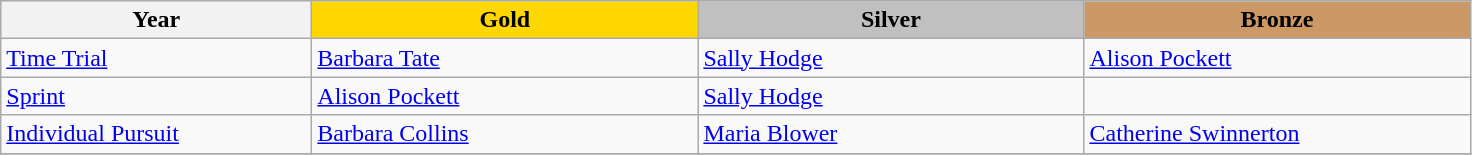<table class="wikitable" style="font-size: 100%">
<tr>
<th width=200>Year</th>
<th width=250 style="background-color: gold;">Gold</th>
<th width=250 style="background-color: silver;">Silver</th>
<th width=250 style="background-color: #cc9966;">Bronze</th>
</tr>
<tr>
<td><a href='#'>Time Trial</a></td>
<td><a href='#'>Barbara Tate</a></td>
<td><a href='#'>Sally Hodge</a></td>
<td><a href='#'>Alison Pockett</a></td>
</tr>
<tr>
<td><a href='#'>Sprint</a></td>
<td><a href='#'>Alison Pockett</a></td>
<td><a href='#'>Sally Hodge</a></td>
<td></td>
</tr>
<tr>
<td><a href='#'>Individual Pursuit</a></td>
<td><a href='#'>Barbara Collins</a></td>
<td><a href='#'>Maria Blower</a></td>
<td><a href='#'>Catherine Swinnerton</a></td>
</tr>
<tr>
</tr>
</table>
